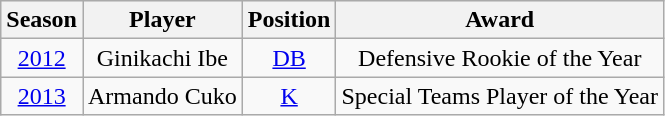<table class="wikitable" style="text-align:center">
<tr bgcolor="#efefef">
<th>Season</th>
<th>Player</th>
<th>Position</th>
<th>Award</th>
</tr>
<tr>
<td><a href='#'>2012</a></td>
<td>Ginikachi Ibe</td>
<td><a href='#'>DB</a></td>
<td>Defensive Rookie of the Year</td>
</tr>
<tr>
<td><a href='#'>2013</a></td>
<td>Armando Cuko</td>
<td><a href='#'>K</a></td>
<td>Special Teams Player of the Year</td>
</tr>
</table>
